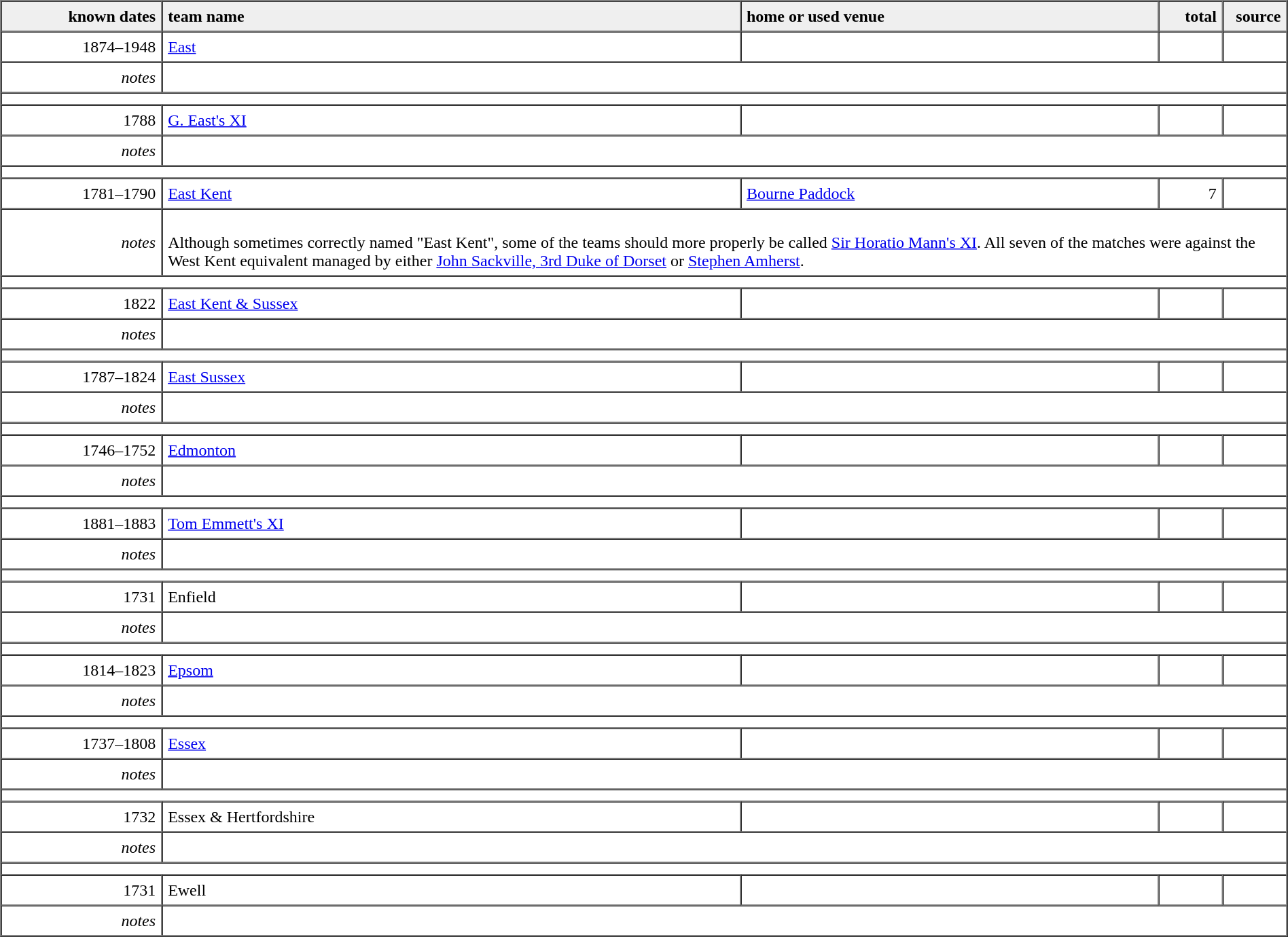<table border="1" cellpadding="5" cellspacing="0">
<tr style="background:#efefef;">
<th style="width:12.5%; text-align:right;">known dates</th>
<th style="width:45.0%; text-align:left;">team name</th>
<th style="width:32.5%; text-align:left;">home or used venue</th>
<th style="width:5.00%; text-align:right;">total</th>
<th style="width:5.00%; text-align:right;">source</th>
</tr>
<tr>
<td style="text-align:right;">1874–1948</td>
<td><a href='#'>East</a></td>
<td></td>
<td style="text-align:right;"></td>
<td style="text-align:right;"></td>
</tr>
<tr>
<td style="text-align:right;"><em>notes</em></td>
<td colspan="4"></td>
</tr>
<tr>
<td colspan="5"></td>
</tr>
<tr>
<td style="text-align:right;">1788</td>
<td><a href='#'>G. East's XI</a></td>
<td></td>
<td style="text-align:right;"></td>
<td style="text-align:right;"></td>
</tr>
<tr>
<td style="text-align:right;"><em>notes</em></td>
<td colspan="4"></td>
</tr>
<tr>
<td colspan="5"></td>
</tr>
<tr>
<td style="text-align:right;">1781–1790</td>
<td><a href='#'>East Kent</a></td>
<td><a href='#'>Bourne Paddock</a></td>
<td style="text-align:right;">7</td>
<td style="text-align:right;"></td>
</tr>
<tr>
<td style="text-align:right;"><em>notes</em></td>
<td colspan="4"><br>Although sometimes correctly named "East Kent", some of the teams should more properly be called <a href='#'>Sir Horatio Mann's XI</a>. All seven of the matches were against the West Kent equivalent managed by either <a href='#'>John Sackville, 3rd Duke of Dorset</a> or <a href='#'>Stephen Amherst</a>.</td>
</tr>
<tr>
<td colspan="5"></td>
</tr>
<tr>
<td style="text-align:right;">1822</td>
<td><a href='#'>East Kent & Sussex</a></td>
<td></td>
<td style="text-align:right;"></td>
<td style="text-align:right;"></td>
</tr>
<tr>
<td style="text-align:right;"><em>notes</em></td>
<td colspan="4"></td>
</tr>
<tr>
<td colspan="5"></td>
</tr>
<tr>
<td style="text-align:right;">1787–1824</td>
<td><a href='#'>East Sussex</a></td>
<td></td>
<td style="text-align:right;"></td>
<td style="text-align:right;"></td>
</tr>
<tr>
<td style="text-align:right;"><em>notes</em></td>
<td colspan="4"></td>
</tr>
<tr>
<td colspan="5"></td>
</tr>
<tr>
<td style="text-align:right;">1746–1752</td>
<td><a href='#'>Edmonton</a></td>
<td></td>
<td style="text-align:right;"></td>
<td style="text-align:right;"></td>
</tr>
<tr>
<td style="text-align:right;"><em>notes</em></td>
<td colspan="4"></td>
</tr>
<tr>
<td colspan="5"></td>
</tr>
<tr>
<td style="text-align:right;">1881–1883</td>
<td><a href='#'>Tom Emmett's XI</a></td>
<td></td>
<td style="text-align:right;"></td>
<td style="text-align:right;"></td>
</tr>
<tr>
<td style="text-align:right;"><em>notes</em></td>
<td colspan="4"></td>
</tr>
<tr>
<td colspan="5"></td>
</tr>
<tr>
<td style="text-align:right;">1731</td>
<td>Enfield</td>
<td></td>
<td style="text-align:right;"></td>
<td style="text-align:right;"></td>
</tr>
<tr>
<td style="text-align:right;"><em>notes</em></td>
<td colspan="4"></td>
</tr>
<tr>
<td colspan="5"></td>
</tr>
<tr>
<td style="text-align:right;">1814–1823</td>
<td><a href='#'>Epsom</a></td>
<td></td>
<td style="text-align:right;"></td>
<td style="text-align:right;"></td>
</tr>
<tr>
<td style="text-align:right;"><em>notes</em></td>
<td colspan="4"></td>
</tr>
<tr>
<td colspan="5"></td>
</tr>
<tr>
<td style="text-align:right;">1737–1808</td>
<td><a href='#'>Essex</a></td>
<td></td>
<td style="text-align:right;"></td>
<td style="text-align:right;"></td>
</tr>
<tr>
<td style="text-align:right;"><em>notes</em></td>
<td colspan="4"></td>
</tr>
<tr>
<td colspan="5"></td>
</tr>
<tr>
<td style="text-align:right;">1732</td>
<td>Essex & Hertfordshire</td>
<td></td>
<td style="text-align:right;"></td>
<td style="text-align:right;"></td>
</tr>
<tr>
<td style="text-align:right;"><em>notes</em></td>
<td colspan="4"></td>
</tr>
<tr>
<td colspan="5"></td>
</tr>
<tr>
<td style="text-align:right;">1731</td>
<td>Ewell</td>
<td></td>
<td style="text-align:right;"></td>
<td style="text-align:right;"></td>
</tr>
<tr>
<td style="text-align:right;"><em>notes</em></td>
<td colspan="4"></td>
</tr>
</table>
